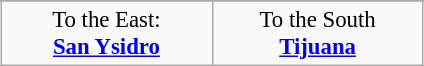<table class="wikitable" style="margin: 0.5em auto; clear: both; font-size:95%;">
<tr style="text-align: center;">
</tr>
<tr style="text-align: center;">
<td width="30%" align="center" rowspan="1">To the East:<br><strong><a href='#'>San Ysidro</a></strong><br></td>
<td width="30%" align="center" rowspan="1">To the South<br><strong><a href='#'>Tijuana</a></strong></td>
</tr>
</table>
